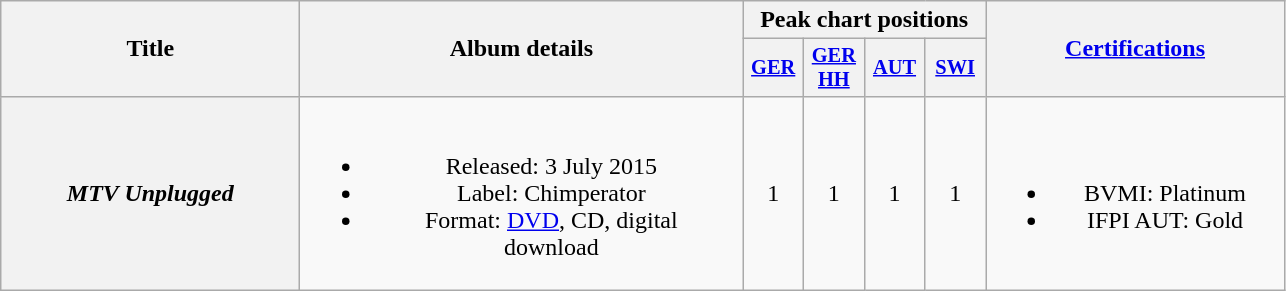<table class="wikitable plainrowheaders" style="text-align:center;">
<tr>
<th scope="col" rowspan="2" style="width:12em;">Title</th>
<th scope="col" rowspan="2" style="width:18em;">Album details</th>
<th scope="col" colspan="4">Peak chart positions</th>
<th scope="col" rowspan="2" style="width:12em;"><a href='#'>Certifications</a></th>
</tr>
<tr>
<th style="width:2.5em; font-size:85%"><a href='#'>GER</a><br></th>
<th style="width:2.5em; font-size:85%"><a href='#'>GER<br>HH</a><br></th>
<th style="width:2.5em; font-size:85%"><a href='#'>AUT</a><br></th>
<th style="width:2.5em; font-size:85%"><a href='#'>SWI</a><br></th>
</tr>
<tr>
<th scope="row"><em>MTV Unplugged</em></th>
<td><br><ul><li>Released: 3 July 2015</li><li>Label: Chimperator</li><li>Format: <a href='#'>DVD</a>, CD, digital<br>download</li></ul></td>
<td>1</td>
<td>1</td>
<td>1</td>
<td>1</td>
<td><br><ul><li>BVMI: Platinum</li><li>IFPI AUT: Gold</li></ul></td>
</tr>
</table>
